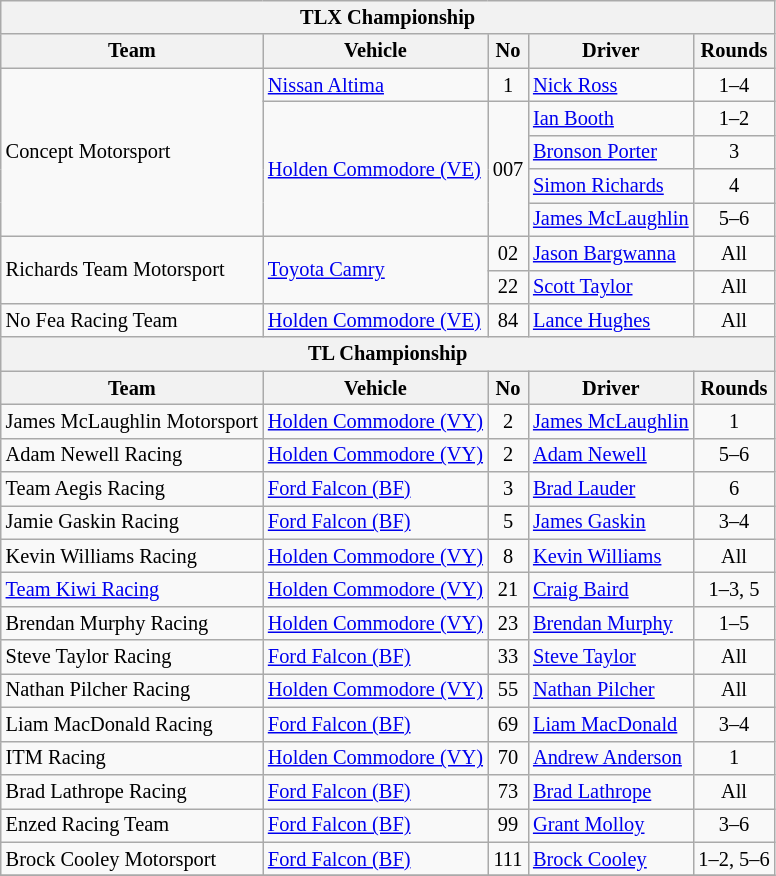<table class="wikitable" style="font-size: 85%">
<tr>
<th colspan="5">TLX Championship</th>
</tr>
<tr>
<th>Team</th>
<th>Vehicle</th>
<th>No</th>
<th>Driver</th>
<th>Rounds</th>
</tr>
<tr>
<td rowspan=5>Concept Motorsport</td>
<td><a href='#'>Nissan Altima</a></td>
<td align=center>1</td>
<td> <a href='#'>Nick Ross</a></td>
<td align=center>1–4</td>
</tr>
<tr>
<td rowspan=4><a href='#'>Holden Commodore (VE)</a></td>
<td rowspan=4 align=center>007</td>
<td> <a href='#'>Ian Booth</a></td>
<td align=center>1–2</td>
</tr>
<tr>
<td> <a href='#'>Bronson Porter</a></td>
<td align=center>3</td>
</tr>
<tr>
<td> <a href='#'>Simon Richards</a></td>
<td align=center>4</td>
</tr>
<tr>
<td> <a href='#'>James McLaughlin</a></td>
<td align=center>5–6</td>
</tr>
<tr>
<td rowspan=2>Richards Team Motorsport</td>
<td rowspan=2><a href='#'>Toyota Camry</a></td>
<td align=center>02</td>
<td> <a href='#'>Jason Bargwanna</a></td>
<td align=center>All</td>
</tr>
<tr>
<td align=center>22</td>
<td> <a href='#'>Scott Taylor</a></td>
<td align=center>All</td>
</tr>
<tr>
<td>No Fea Racing Team</td>
<td><a href='#'>Holden Commodore (VE)</a></td>
<td align=center>84</td>
<td> <a href='#'>Lance Hughes</a></td>
<td align=center>All</td>
</tr>
<tr>
<th colspan="5">TL Championship</th>
</tr>
<tr>
<th>Team</th>
<th>Vehicle</th>
<th>No</th>
<th>Driver</th>
<th>Rounds</th>
</tr>
<tr>
<td>James McLaughlin Motorsport</td>
<td><a href='#'>Holden Commodore (VY)</a></td>
<td align=center>2</td>
<td> <a href='#'>James McLaughlin</a></td>
<td align=center>1</td>
</tr>
<tr>
<td>Adam Newell Racing</td>
<td><a href='#'>Holden Commodore (VY)</a></td>
<td align=center>2</td>
<td> <a href='#'>Adam Newell</a></td>
<td align=center>5–6</td>
</tr>
<tr>
<td>Team Aegis Racing</td>
<td><a href='#'>Ford Falcon (BF)</a></td>
<td align=center>3</td>
<td> <a href='#'>Brad Lauder</a></td>
<td align=center>6</td>
</tr>
<tr>
<td>Jamie Gaskin Racing</td>
<td><a href='#'>Ford Falcon (BF)</a></td>
<td align=center>5</td>
<td> <a href='#'>James Gaskin</a></td>
<td align=center>3–4</td>
</tr>
<tr>
<td>Kevin Williams Racing</td>
<td><a href='#'>Holden Commodore (VY)</a></td>
<td align=center>8</td>
<td> <a href='#'>Kevin Williams</a></td>
<td align=center>All</td>
</tr>
<tr>
<td><a href='#'>Team Kiwi Racing</a></td>
<td><a href='#'>Holden Commodore (VY)</a></td>
<td align=center>21</td>
<td> <a href='#'>Craig Baird</a></td>
<td align=center>1–3, 5</td>
</tr>
<tr>
<td>Brendan Murphy Racing</td>
<td><a href='#'>Holden Commodore (VY)</a></td>
<td align=center>23</td>
<td> <a href='#'>Brendan Murphy</a></td>
<td align=center>1–5</td>
</tr>
<tr>
<td>Steve Taylor Racing</td>
<td><a href='#'>Ford Falcon (BF)</a></td>
<td align=center>33</td>
<td> <a href='#'>Steve Taylor</a></td>
<td align=center>All</td>
</tr>
<tr>
<td>Nathan Pilcher Racing</td>
<td><a href='#'>Holden Commodore (VY)</a></td>
<td align=center>55</td>
<td> <a href='#'>Nathan Pilcher</a></td>
<td align=center>All</td>
</tr>
<tr>
<td>Liam MacDonald Racing</td>
<td><a href='#'>Ford Falcon (BF)</a></td>
<td align=center>69</td>
<td> <a href='#'>Liam MacDonald</a></td>
<td align=center>3–4</td>
</tr>
<tr>
<td>ITM Racing</td>
<td><a href='#'>Holden Commodore (VY)</a></td>
<td align=center>70</td>
<td> <a href='#'>Andrew Anderson</a></td>
<td align=center>1</td>
</tr>
<tr>
<td>Brad Lathrope Racing</td>
<td><a href='#'>Ford Falcon (BF)</a></td>
<td align=center>73</td>
<td> <a href='#'>Brad Lathrope</a></td>
<td align=center>All</td>
</tr>
<tr>
<td>Enzed Racing Team</td>
<td><a href='#'>Ford Falcon (BF)</a></td>
<td align=center>99</td>
<td> <a href='#'>Grant Molloy</a></td>
<td align=center>3–6</td>
</tr>
<tr>
<td>Brock Cooley Motorsport</td>
<td><a href='#'>Ford Falcon (BF)</a></td>
<td align=center>111</td>
<td> <a href='#'>Brock Cooley</a></td>
<td align=center>1–2, 5–6</td>
</tr>
<tr>
</tr>
</table>
